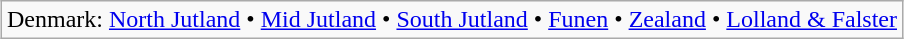<table class="wikitable"  style="margin:auto;">
<tr>
<td>Denmark: <a href='#'>North Jutland</a> • <a href='#'>Mid Jutland</a> • <a href='#'>South Jutland</a> • <a href='#'>Funen</a> • <a href='#'>Zealand</a> • <a href='#'>Lolland & Falster</a></td>
</tr>
</table>
